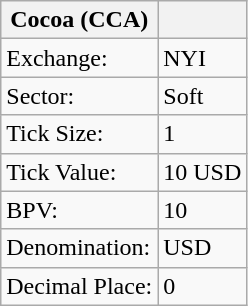<table class="wikitable">
<tr>
<th>Cocoa (CCA)</th>
<th></th>
</tr>
<tr>
<td>Exchange:</td>
<td>NYI</td>
</tr>
<tr>
<td>Sector:</td>
<td>Soft</td>
</tr>
<tr>
<td>Tick Size:</td>
<td>1</td>
</tr>
<tr>
<td>Tick Value:</td>
<td>10 USD</td>
</tr>
<tr>
<td>BPV:</td>
<td>10</td>
</tr>
<tr>
<td>Denomination:</td>
<td>USD</td>
</tr>
<tr>
<td>Decimal Place:</td>
<td>0</td>
</tr>
</table>
